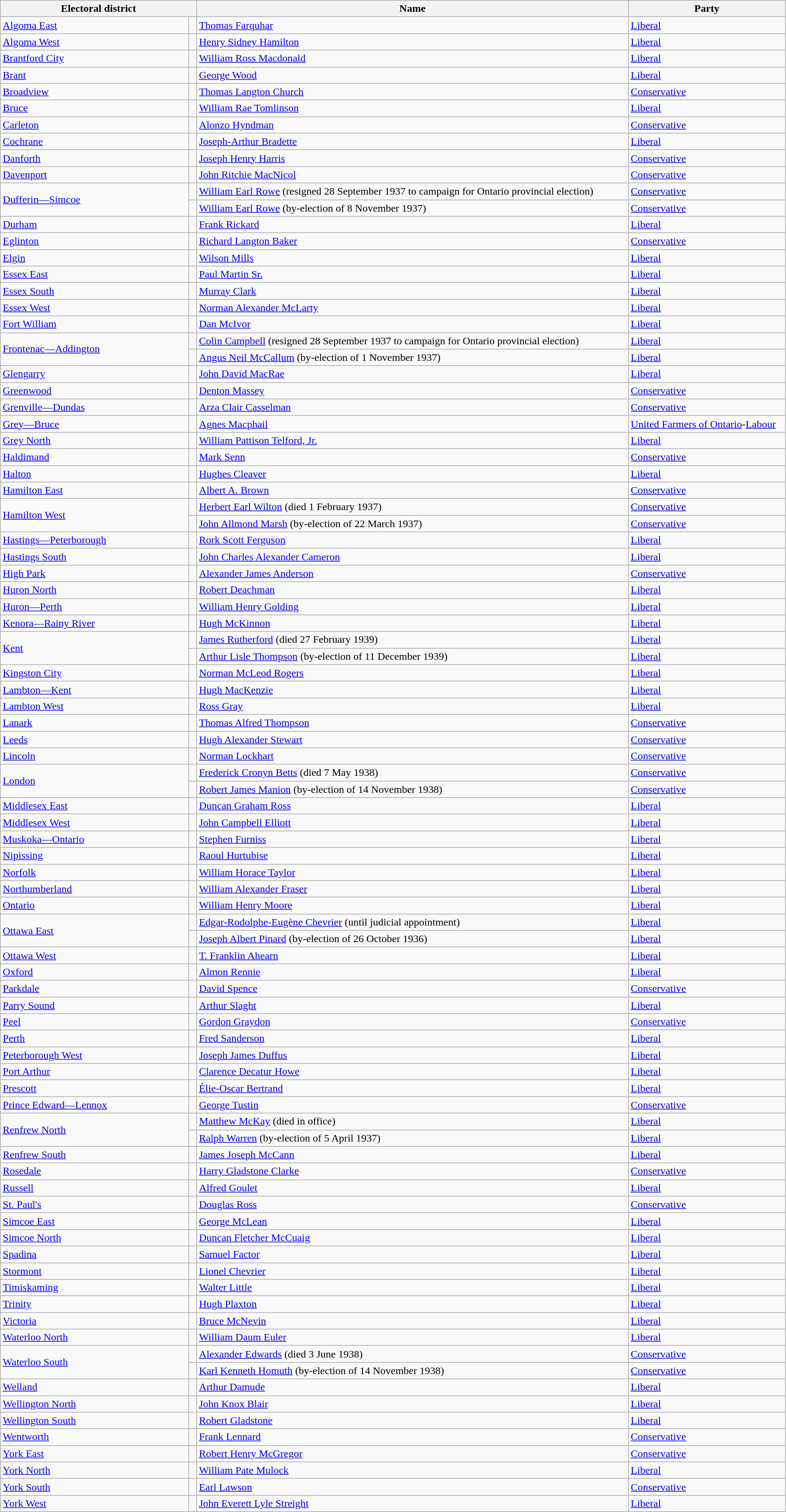<table class="wikitable" width=95%>
<tr>
<th colspan=2 width=25%>Electoral district</th>
<th>Name</th>
<th width=20%>Party</th>
</tr>
<tr>
<td width=24%><a href='#'>Algoma East</a></td>
<td></td>
<td><a href='#'>Thomas Farquhar</a></td>
<td><a href='#'>Liberal</a></td>
</tr>
<tr>
<td><a href='#'>Algoma West</a></td>
<td></td>
<td><a href='#'>Henry Sidney Hamilton</a></td>
<td><a href='#'>Liberal</a></td>
</tr>
<tr>
<td><a href='#'>Brantford City</a></td>
<td></td>
<td><a href='#'>William Ross Macdonald</a></td>
<td><a href='#'>Liberal</a></td>
</tr>
<tr>
<td><a href='#'>Brant</a></td>
<td></td>
<td><a href='#'>George Wood</a></td>
<td><a href='#'>Liberal</a></td>
</tr>
<tr>
<td><a href='#'>Broadview</a></td>
<td></td>
<td><a href='#'>Thomas Langton Church</a></td>
<td><a href='#'>Conservative</a></td>
</tr>
<tr>
<td><a href='#'>Bruce</a></td>
<td></td>
<td><a href='#'>William Rae Tomlinson</a></td>
<td><a href='#'>Liberal</a></td>
</tr>
<tr>
<td><a href='#'>Carleton</a></td>
<td></td>
<td><a href='#'>Alonzo Hyndman</a></td>
<td><a href='#'>Conservative</a></td>
</tr>
<tr>
<td><a href='#'>Cochrane</a></td>
<td></td>
<td><a href='#'>Joseph-Arthur Bradette</a></td>
<td><a href='#'>Liberal</a></td>
</tr>
<tr>
<td><a href='#'>Danforth</a></td>
<td></td>
<td><a href='#'>Joseph Henry Harris</a></td>
<td><a href='#'>Conservative</a></td>
</tr>
<tr>
<td><a href='#'>Davenport</a></td>
<td></td>
<td><a href='#'>John Ritchie MacNicol</a></td>
<td><a href='#'>Conservative</a></td>
</tr>
<tr>
<td rowspan=2><a href='#'>Dufferin—Simcoe</a></td>
<td></td>
<td><a href='#'>William Earl Rowe</a> (resigned 28 September 1937 to campaign for Ontario provincial election)</td>
<td><a href='#'>Conservative</a></td>
</tr>
<tr>
<td></td>
<td><a href='#'>William Earl Rowe</a> (by-election of 8 November 1937)</td>
<td><a href='#'>Conservative</a></td>
</tr>
<tr>
<td><a href='#'>Durham</a></td>
<td></td>
<td><a href='#'>Frank Rickard</a></td>
<td><a href='#'>Liberal</a></td>
</tr>
<tr>
<td><a href='#'>Eglinton</a></td>
<td></td>
<td><a href='#'>Richard Langton Baker</a></td>
<td><a href='#'>Conservative</a></td>
</tr>
<tr>
<td><a href='#'>Elgin</a></td>
<td></td>
<td><a href='#'>Wilson Mills</a></td>
<td><a href='#'>Liberal</a></td>
</tr>
<tr>
<td><a href='#'>Essex East</a></td>
<td></td>
<td><a href='#'>Paul Martin Sr.</a></td>
<td><a href='#'>Liberal</a></td>
</tr>
<tr>
<td><a href='#'>Essex South</a></td>
<td></td>
<td><a href='#'>Murray Clark</a></td>
<td><a href='#'>Liberal</a></td>
</tr>
<tr>
<td><a href='#'>Essex West</a></td>
<td></td>
<td><a href='#'>Norman Alexander McLarty</a></td>
<td><a href='#'>Liberal</a></td>
</tr>
<tr>
<td><a href='#'>Fort William</a></td>
<td></td>
<td><a href='#'>Dan McIvor</a></td>
<td><a href='#'>Liberal</a></td>
</tr>
<tr>
<td rowspan=2><a href='#'>Frontenac—Addington</a></td>
<td></td>
<td><a href='#'>Colin Campbell</a> (resigned 28 September 1937 to campaign for Ontario provincial election)</td>
<td><a href='#'>Liberal</a></td>
</tr>
<tr>
<td></td>
<td><a href='#'>Angus Neil McCallum</a> (by-election of 1 November 1937)</td>
<td><a href='#'>Liberal</a></td>
</tr>
<tr>
<td><a href='#'>Glengarry</a></td>
<td></td>
<td><a href='#'>John David MacRae</a></td>
<td><a href='#'>Liberal</a></td>
</tr>
<tr>
<td><a href='#'>Greenwood</a></td>
<td></td>
<td><a href='#'>Denton Massey</a></td>
<td><a href='#'>Conservative</a></td>
</tr>
<tr>
<td><a href='#'>Grenville—Dundas</a></td>
<td></td>
<td><a href='#'>Arza Clair Casselman</a></td>
<td><a href='#'>Conservative</a></td>
</tr>
<tr>
<td><a href='#'>Grey—Bruce</a></td>
<td></td>
<td><a href='#'>Agnes Macphail</a></td>
<td><a href='#'>United Farmers of Ontario</a>-<a href='#'>Labour</a></td>
</tr>
<tr>
<td><a href='#'>Grey North</a></td>
<td></td>
<td><a href='#'>William Pattison Telford, Jr.</a></td>
<td><a href='#'>Liberal</a></td>
</tr>
<tr>
<td><a href='#'>Haldimand</a></td>
<td></td>
<td><a href='#'>Mark Senn</a></td>
<td><a href='#'>Conservative</a></td>
</tr>
<tr>
<td><a href='#'>Halton</a></td>
<td></td>
<td><a href='#'>Hughes Cleaver</a></td>
<td><a href='#'>Liberal</a></td>
</tr>
<tr>
<td><a href='#'>Hamilton East</a></td>
<td></td>
<td><a href='#'>Albert A. Brown</a></td>
<td><a href='#'>Conservative</a></td>
</tr>
<tr>
<td rowspan=2><a href='#'>Hamilton West</a></td>
<td></td>
<td><a href='#'>Herbert Earl Wilton</a> (died 1 February 1937)</td>
<td><a href='#'>Conservative</a></td>
</tr>
<tr>
<td></td>
<td><a href='#'>John Allmond Marsh</a> (by-election of 22 March 1937)</td>
<td><a href='#'>Conservative</a></td>
</tr>
<tr>
<td><a href='#'>Hastings—Peterborough</a></td>
<td></td>
<td><a href='#'>Rork Scott Ferguson</a></td>
<td><a href='#'>Liberal</a></td>
</tr>
<tr>
<td><a href='#'>Hastings South</a></td>
<td></td>
<td><a href='#'>John Charles Alexander Cameron</a></td>
<td><a href='#'>Liberal</a></td>
</tr>
<tr>
<td><a href='#'>High Park</a></td>
<td></td>
<td><a href='#'>Alexander James Anderson</a></td>
<td><a href='#'>Conservative</a></td>
</tr>
<tr>
<td><a href='#'>Huron North</a></td>
<td></td>
<td><a href='#'>Robert Deachman</a></td>
<td><a href='#'>Liberal</a></td>
</tr>
<tr>
<td><a href='#'>Huron—Perth</a></td>
<td></td>
<td><a href='#'>William Henry Golding</a></td>
<td><a href='#'>Liberal</a></td>
</tr>
<tr>
<td><a href='#'>Kenora—Rainy River</a></td>
<td></td>
<td><a href='#'>Hugh McKinnon</a></td>
<td><a href='#'>Liberal</a></td>
</tr>
<tr>
<td rowspan=2><a href='#'>Kent</a></td>
<td></td>
<td><a href='#'>James Rutherford</a> (died 27 February 1939)</td>
<td><a href='#'>Liberal</a></td>
</tr>
<tr>
<td></td>
<td><a href='#'>Arthur Lisle Thompson</a> (by-election of 11 December 1939)</td>
<td><a href='#'>Liberal</a></td>
</tr>
<tr>
<td><a href='#'>Kingston City</a></td>
<td></td>
<td><a href='#'>Norman McLeod Rogers</a></td>
<td><a href='#'>Liberal</a></td>
</tr>
<tr>
<td><a href='#'>Lambton—Kent</a></td>
<td></td>
<td><a href='#'>Hugh MacKenzie</a></td>
<td><a href='#'>Liberal</a></td>
</tr>
<tr>
<td><a href='#'>Lambton West</a></td>
<td></td>
<td><a href='#'>Ross Gray</a></td>
<td><a href='#'>Liberal</a></td>
</tr>
<tr>
<td><a href='#'>Lanark</a></td>
<td></td>
<td><a href='#'>Thomas Alfred Thompson</a></td>
<td><a href='#'>Conservative</a></td>
</tr>
<tr>
<td><a href='#'>Leeds</a></td>
<td></td>
<td><a href='#'>Hugh Alexander Stewart</a></td>
<td><a href='#'>Conservative</a></td>
</tr>
<tr>
<td><a href='#'>Lincoln</a></td>
<td></td>
<td><a href='#'>Norman Lockhart</a></td>
<td><a href='#'>Conservative</a></td>
</tr>
<tr>
<td rowspan=2><a href='#'>London</a></td>
<td></td>
<td><a href='#'>Frederick Cronyn Betts</a> (died 7 May 1938)</td>
<td><a href='#'>Conservative</a></td>
</tr>
<tr>
<td></td>
<td><a href='#'>Robert James Manion</a> (by-election of 14 November 1938)</td>
<td><a href='#'>Conservative</a></td>
</tr>
<tr>
<td><a href='#'>Middlesex East</a></td>
<td></td>
<td><a href='#'>Duncan Graham Ross</a></td>
<td><a href='#'>Liberal</a></td>
</tr>
<tr>
<td><a href='#'>Middlesex West</a></td>
<td></td>
<td><a href='#'>John Campbell Elliott</a></td>
<td><a href='#'>Liberal</a></td>
</tr>
<tr>
<td><a href='#'>Muskoka—Ontario</a></td>
<td></td>
<td><a href='#'>Stephen Furniss</a></td>
<td><a href='#'>Liberal</a></td>
</tr>
<tr>
<td><a href='#'>Nipissing</a></td>
<td></td>
<td><a href='#'>Raoul Hurtubise</a></td>
<td><a href='#'>Liberal</a></td>
</tr>
<tr>
<td><a href='#'>Norfolk</a></td>
<td></td>
<td><a href='#'>William Horace Taylor</a></td>
<td><a href='#'>Liberal</a></td>
</tr>
<tr>
<td><a href='#'>Northumberland</a></td>
<td></td>
<td><a href='#'>William Alexander Fraser</a></td>
<td><a href='#'>Liberal</a></td>
</tr>
<tr>
<td><a href='#'>Ontario</a></td>
<td></td>
<td><a href='#'>William Henry Moore</a></td>
<td><a href='#'>Liberal</a></td>
</tr>
<tr>
<td rowspan=2><a href='#'>Ottawa East</a></td>
<td></td>
<td><a href='#'>Edgar-Rodolphe-Eugène Chevrier</a> (until judicial appointment)</td>
<td><a href='#'>Liberal</a></td>
</tr>
<tr>
<td></td>
<td><a href='#'>Joseph Albert Pinard</a> (by-election of 26 October 1936)</td>
<td><a href='#'>Liberal</a></td>
</tr>
<tr>
<td><a href='#'>Ottawa West</a></td>
<td></td>
<td><a href='#'>T. Franklin Ahearn</a></td>
<td><a href='#'>Liberal</a></td>
</tr>
<tr>
<td><a href='#'>Oxford</a></td>
<td></td>
<td><a href='#'>Almon Rennie</a></td>
<td><a href='#'>Liberal</a></td>
</tr>
<tr>
<td><a href='#'>Parkdale</a></td>
<td></td>
<td><a href='#'>David Spence</a></td>
<td><a href='#'>Conservative</a></td>
</tr>
<tr>
<td><a href='#'>Parry Sound</a></td>
<td></td>
<td><a href='#'>Arthur Slaght</a></td>
<td><a href='#'>Liberal</a></td>
</tr>
<tr>
<td><a href='#'>Peel</a></td>
<td></td>
<td><a href='#'>Gordon Graydon</a></td>
<td><a href='#'>Conservative</a></td>
</tr>
<tr>
<td><a href='#'>Perth</a></td>
<td></td>
<td><a href='#'>Fred Sanderson</a></td>
<td><a href='#'>Liberal</a></td>
</tr>
<tr>
<td><a href='#'>Peterborough West</a></td>
<td></td>
<td><a href='#'>Joseph James Duffus</a></td>
<td><a href='#'>Liberal</a></td>
</tr>
<tr>
<td><a href='#'>Port Arthur</a></td>
<td></td>
<td><a href='#'>Clarence Decatur Howe</a></td>
<td><a href='#'>Liberal</a></td>
</tr>
<tr>
<td><a href='#'>Prescott</a></td>
<td></td>
<td><a href='#'>Élie-Oscar Bertrand</a></td>
<td><a href='#'>Liberal</a></td>
</tr>
<tr>
<td><a href='#'>Prince Edward—Lennox</a></td>
<td></td>
<td><a href='#'>George Tustin</a></td>
<td><a href='#'>Conservative</a></td>
</tr>
<tr>
<td rowspan=2><a href='#'>Renfrew North</a></td>
<td></td>
<td><a href='#'>Matthew McKay</a> (died in office)</td>
<td><a href='#'>Liberal</a></td>
</tr>
<tr>
<td></td>
<td><a href='#'>Ralph Warren</a> (by-election of 5 April 1937)</td>
<td><a href='#'>Liberal</a></td>
</tr>
<tr>
<td><a href='#'>Renfrew South</a></td>
<td></td>
<td><a href='#'>James Joseph McCann</a></td>
<td><a href='#'>Liberal</a></td>
</tr>
<tr>
<td><a href='#'>Rosedale</a></td>
<td></td>
<td><a href='#'>Harry Gladstone Clarke</a></td>
<td><a href='#'>Conservative</a></td>
</tr>
<tr>
<td><a href='#'>Russell</a></td>
<td></td>
<td><a href='#'>Alfred Goulet</a></td>
<td><a href='#'>Liberal</a></td>
</tr>
<tr>
<td><a href='#'>St. Paul's</a></td>
<td></td>
<td><a href='#'>Douglas Ross</a></td>
<td><a href='#'>Conservative</a></td>
</tr>
<tr>
<td><a href='#'>Simcoe East</a></td>
<td></td>
<td><a href='#'>George McLean</a></td>
<td><a href='#'>Liberal</a></td>
</tr>
<tr>
<td><a href='#'>Simcoe North</a></td>
<td></td>
<td><a href='#'>Duncan Fletcher McCuaig</a></td>
<td><a href='#'>Liberal</a></td>
</tr>
<tr>
<td><a href='#'>Spadina</a></td>
<td></td>
<td><a href='#'>Samuel Factor</a></td>
<td><a href='#'>Liberal</a></td>
</tr>
<tr>
<td><a href='#'>Stormont</a></td>
<td></td>
<td><a href='#'>Lionel Chevrier</a></td>
<td><a href='#'>Liberal</a></td>
</tr>
<tr>
<td><a href='#'>Timiskaming</a></td>
<td></td>
<td><a href='#'>Walter Little</a></td>
<td><a href='#'>Liberal</a></td>
</tr>
<tr>
<td><a href='#'>Trinity</a></td>
<td></td>
<td><a href='#'>Hugh Plaxton</a></td>
<td><a href='#'>Liberal</a></td>
</tr>
<tr>
<td><a href='#'>Victoria</a></td>
<td></td>
<td><a href='#'>Bruce McNevin</a></td>
<td><a href='#'>Liberal</a></td>
</tr>
<tr>
<td><a href='#'>Waterloo North</a></td>
<td></td>
<td><a href='#'>William Daum Euler</a></td>
<td><a href='#'>Liberal</a></td>
</tr>
<tr>
<td rowspan=2><a href='#'>Waterloo South</a></td>
<td></td>
<td><a href='#'>Alexander Edwards</a> (died 3 June 1938)</td>
<td><a href='#'>Conservative</a></td>
</tr>
<tr>
<td></td>
<td><a href='#'>Karl Kenneth Homuth</a> (by-election of 14 November 1938)</td>
<td><a href='#'>Conservative</a></td>
</tr>
<tr>
<td><a href='#'>Welland</a></td>
<td></td>
<td><a href='#'>Arthur Damude</a></td>
<td><a href='#'>Liberal</a></td>
</tr>
<tr>
<td><a href='#'>Wellington North</a></td>
<td></td>
<td><a href='#'>John Knox Blair</a></td>
<td><a href='#'>Liberal</a></td>
</tr>
<tr>
<td><a href='#'>Wellington South</a></td>
<td></td>
<td><a href='#'>Robert Gladstone</a></td>
<td><a href='#'>Liberal</a></td>
</tr>
<tr>
<td><a href='#'>Wentworth</a></td>
<td></td>
<td><a href='#'>Frank Lennard</a></td>
<td><a href='#'>Conservative</a></td>
</tr>
<tr>
<td><a href='#'>York East</a></td>
<td></td>
<td><a href='#'>Robert Henry McGregor</a></td>
<td><a href='#'>Conservative</a></td>
</tr>
<tr>
<td><a href='#'>York North</a></td>
<td></td>
<td><a href='#'>William Pate Mulock</a></td>
<td><a href='#'>Liberal</a></td>
</tr>
<tr>
<td><a href='#'>York South</a></td>
<td></td>
<td><a href='#'>Earl Lawson</a></td>
<td><a href='#'>Conservative</a></td>
</tr>
<tr>
<td><a href='#'>York West</a></td>
<td></td>
<td><a href='#'>John Everett Lyle Streight</a></td>
<td><a href='#'>Liberal</a></td>
</tr>
</table>
